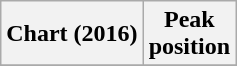<table class="wikitable sortable">
<tr>
<th align="center">Chart (2016)</th>
<th align="center">Peak<br>position</th>
</tr>
<tr>
</tr>
</table>
